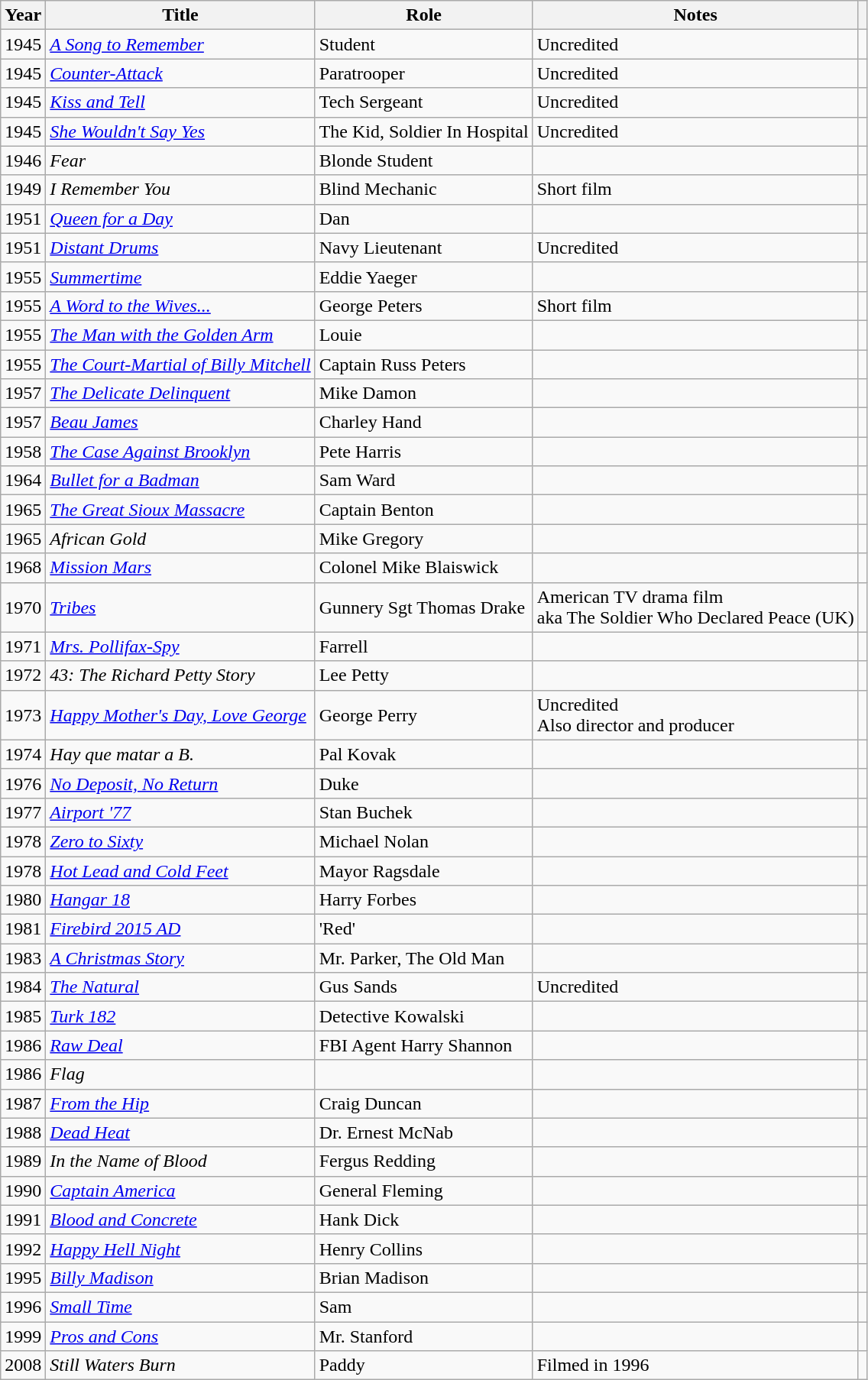<table class="wikitable sortable">
<tr>
<th>Year</th>
<th>Title</th>
<th>Role</th>
<th class="unsortable">Notes</th>
<th class="unsortable"></th>
</tr>
<tr>
<td>1945</td>
<td><em><a href='#'>A Song to Remember</a></em></td>
<td>Student</td>
<td>Uncredited</td>
<td align="center"></td>
</tr>
<tr>
<td>1945</td>
<td><em><a href='#'>Counter-Attack</a></em></td>
<td>Paratrooper</td>
<td>Uncredited</td>
<td align="center"></td>
</tr>
<tr>
<td>1945</td>
<td><em><a href='#'>Kiss and Tell</a></em></td>
<td>Tech Sergeant</td>
<td>Uncredited</td>
<td align="center"></td>
</tr>
<tr>
<td>1945</td>
<td><em><a href='#'>She Wouldn't Say Yes</a></em></td>
<td>The Kid, Soldier In Hospital</td>
<td>Uncredited</td>
<td align="center"></td>
</tr>
<tr>
<td>1946</td>
<td><em>Fear</em></td>
<td>Blonde Student</td>
<td></td>
<td align="center"></td>
</tr>
<tr>
<td>1949</td>
<td><em>I Remember You</em></td>
<td>Blind Mechanic</td>
<td>Short film</td>
<td align="center"></td>
</tr>
<tr>
<td>1951</td>
<td><em><a href='#'>Queen for a Day</a></em></td>
<td>Dan</td>
<td></td>
<td align="center"></td>
</tr>
<tr>
<td>1951</td>
<td><em><a href='#'>Distant Drums</a></em></td>
<td>Navy Lieutenant</td>
<td>Uncredited</td>
<td align="center"></td>
</tr>
<tr>
<td>1955</td>
<td><em><a href='#'>Summertime</a></em></td>
<td>Eddie Yaeger</td>
<td></td>
<td align="center"></td>
</tr>
<tr>
<td>1955</td>
<td><em><a href='#'>A Word to the Wives...</a></em></td>
<td>George Peters</td>
<td>Short film</td>
<td align="center"></td>
</tr>
<tr>
<td>1955</td>
<td><em><a href='#'>The Man with the Golden Arm</a></em></td>
<td>Louie</td>
<td></td>
<td align="center"></td>
</tr>
<tr>
<td>1955</td>
<td><em><a href='#'>The Court-Martial of Billy Mitchell</a></em></td>
<td>Captain Russ Peters</td>
<td></td>
<td align="center"></td>
</tr>
<tr>
<td>1957</td>
<td><em><a href='#'>The Delicate Delinquent</a></em></td>
<td>Mike Damon</td>
<td></td>
<td align="center"></td>
</tr>
<tr>
<td>1957</td>
<td><em><a href='#'>Beau James</a></em></td>
<td>Charley Hand</td>
<td></td>
<td align="center"></td>
</tr>
<tr>
<td>1958</td>
<td><em><a href='#'>The Case Against Brooklyn</a></em></td>
<td>Pete Harris</td>
<td></td>
<td align="center"></td>
</tr>
<tr>
<td>1964</td>
<td><em><a href='#'>Bullet for a Badman</a></em></td>
<td>Sam Ward</td>
<td></td>
<td align="center"></td>
</tr>
<tr>
<td>1965</td>
<td><em><a href='#'>The Great Sioux Massacre</a></em></td>
<td>Captain Benton</td>
<td></td>
<td align="center"></td>
</tr>
<tr>
<td>1965</td>
<td><em>African Gold</em></td>
<td>Mike Gregory</td>
<td></td>
<td align="center"></td>
</tr>
<tr>
<td>1968</td>
<td><em><a href='#'>Mission Mars</a></em></td>
<td>Colonel Mike Blaiswick</td>
<td></td>
<td align="center"></td>
</tr>
<tr>
<td>1970</td>
<td><em><a href='#'>Tribes</a></em></td>
<td>Gunnery Sgt Thomas Drake</td>
<td>American TV drama film<br>aka The Soldier Who Declared Peace (UK)</td>
<td align="center"></td>
</tr>
<tr>
<td>1971</td>
<td><em><a href='#'>Mrs. Pollifax-Spy</a></em></td>
<td>Farrell</td>
<td></td>
<td align="center"></td>
</tr>
<tr>
<td>1972</td>
<td><em>43: The Richard Petty Story</em></td>
<td>Lee Petty</td>
<td></td>
<td align="center"></td>
</tr>
<tr>
<td>1973</td>
<td><em><a href='#'>Happy Mother's Day, Love George</a></em></td>
<td>George Perry</td>
<td>Uncredited<br>Also director and producer</td>
<td align="center"></td>
</tr>
<tr>
<td>1974</td>
<td><em>Hay que matar a B. </em></td>
<td>Pal Kovak</td>
<td></td>
<td align="center"></td>
</tr>
<tr>
<td>1976</td>
<td><em><a href='#'>No Deposit, No Return</a></em></td>
<td>Duke</td>
<td></td>
<td align="center"></td>
</tr>
<tr>
<td>1977</td>
<td><em><a href='#'>Airport '77</a></em></td>
<td>Stan Buchek</td>
<td></td>
<td align="center"></td>
</tr>
<tr>
<td>1978</td>
<td><em><a href='#'>Zero to Sixty</a></em></td>
<td>Michael Nolan</td>
<td></td>
<td align="center"></td>
</tr>
<tr>
<td>1978</td>
<td><em><a href='#'>Hot Lead and Cold Feet</a></em></td>
<td>Mayor Ragsdale</td>
<td></td>
<td align="center"></td>
</tr>
<tr>
<td>1980</td>
<td><em><a href='#'>Hangar 18</a></em></td>
<td>Harry Forbes</td>
<td></td>
<td align="center"></td>
</tr>
<tr>
<td>1981</td>
<td><em><a href='#'>Firebird 2015 AD</a></em></td>
<td>'Red'</td>
<td></td>
<td align="center"></td>
</tr>
<tr>
<td>1983</td>
<td><em><a href='#'>A Christmas Story</a></em></td>
<td>Mr. Parker, The Old Man</td>
<td></td>
<td align="center"></td>
</tr>
<tr>
<td>1984</td>
<td><em><a href='#'>The Natural</a></em></td>
<td>Gus Sands</td>
<td>Uncredited</td>
<td align="center"></td>
</tr>
<tr>
<td>1985</td>
<td><em><a href='#'>Turk 182</a></em></td>
<td>Detective Kowalski</td>
<td></td>
<td align="center"></td>
</tr>
<tr>
<td>1986</td>
<td><em><a href='#'>Raw Deal</a></em></td>
<td>FBI Agent Harry Shannon</td>
<td></td>
<td align="center"></td>
</tr>
<tr>
<td>1986</td>
<td><em>Flag</em></td>
<td></td>
<td></td>
<td align="center"></td>
</tr>
<tr>
<td>1987</td>
<td><em><a href='#'>From the Hip</a></em></td>
<td>Craig Duncan</td>
<td></td>
<td align="center"></td>
</tr>
<tr>
<td>1988</td>
<td><em><a href='#'>Dead Heat</a></em></td>
<td>Dr. Ernest McNab</td>
<td></td>
<td align="center"></td>
</tr>
<tr>
<td>1989</td>
<td><em>In the Name of Blood</em></td>
<td>Fergus Redding</td>
<td></td>
<td align="center"></td>
</tr>
<tr>
<td>1990</td>
<td><em><a href='#'>Captain America</a></em></td>
<td>General Fleming</td>
<td></td>
<td align="center"></td>
</tr>
<tr>
<td>1991</td>
<td><em><a href='#'>Blood and Concrete</a></em></td>
<td>Hank Dick</td>
<td></td>
<td align="center"></td>
</tr>
<tr>
<td>1992</td>
<td><em><a href='#'>Happy Hell Night</a></em></td>
<td>Henry Collins</td>
<td></td>
<td align="center"></td>
</tr>
<tr>
<td>1995</td>
<td><em><a href='#'>Billy Madison</a></em></td>
<td>Brian Madison</td>
<td></td>
<td align="center"></td>
</tr>
<tr>
<td>1996</td>
<td><em><a href='#'>Small Time</a></em></td>
<td>Sam</td>
<td></td>
<td align="center"></td>
</tr>
<tr>
<td>1999</td>
<td><em><a href='#'>Pros and Cons</a></em></td>
<td>Mr. Stanford</td>
<td></td>
<td align="center"></td>
</tr>
<tr>
<td>2008</td>
<td><em>Still Waters Burn</em></td>
<td>Paddy</td>
<td>Filmed in 1996</td>
<td align="center"></td>
</tr>
</table>
